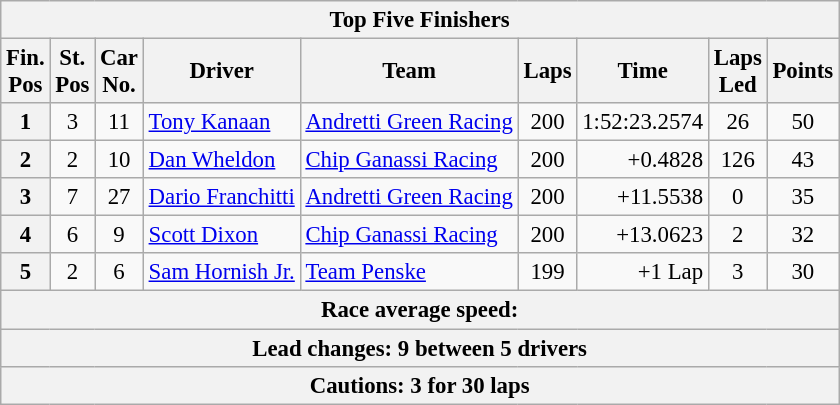<table class="wikitable" style="font-size:95%;text-align:center">
<tr>
<th colspan=9>Top Five Finishers</th>
</tr>
<tr>
<th>Fin.<br>Pos</th>
<th>St.<br>Pos</th>
<th>Car<br>No.</th>
<th>Driver</th>
<th>Team</th>
<th>Laps</th>
<th>Time</th>
<th>Laps<br>Led</th>
<th>Points</th>
</tr>
<tr>
<th>1</th>
<td>3</td>
<td>11</td>
<td style="text-align:left"> <a href='#'>Tony Kanaan</a></td>
<td style="text-align:left"><a href='#'>Andretti Green Racing</a></td>
<td>200</td>
<td align=right>1:52:23.2574</td>
<td>26</td>
<td>50</td>
</tr>
<tr>
<th>2</th>
<td>2</td>
<td>10</td>
<td style="text-align:left"> <a href='#'>Dan Wheldon</a></td>
<td style="text-align:left"><a href='#'>Chip Ganassi Racing</a></td>
<td>200</td>
<td align=right>+0.4828</td>
<td>126</td>
<td>43</td>
</tr>
<tr>
<th>3</th>
<td>7</td>
<td>27</td>
<td style="text-align:left"> <a href='#'>Dario Franchitti</a></td>
<td style="text-align:left"><a href='#'>Andretti Green Racing</a></td>
<td>200</td>
<td align=right>+11.5538</td>
<td>0</td>
<td>35</td>
</tr>
<tr>
<th>4</th>
<td>6</td>
<td>9</td>
<td style="text-align:left"> <a href='#'>Scott Dixon</a></td>
<td style="text-align:left"><a href='#'>Chip Ganassi Racing</a></td>
<td>200</td>
<td align=right>+13.0623</td>
<td>2</td>
<td>32</td>
</tr>
<tr>
<th>5</th>
<td>2</td>
<td>6</td>
<td style="text-align:left"> <a href='#'>Sam Hornish Jr.</a></td>
<td style="text-align:left"><a href='#'>Team Penske</a></td>
<td>199</td>
<td align=right>+1 Lap</td>
<td>3</td>
<td>30</td>
</tr>
<tr>
<th colspan=9>Race average speed: </th>
</tr>
<tr>
<th colspan=9>Lead changes: 9 between 5 drivers</th>
</tr>
<tr>
<th colspan=9>Cautions: 3 for 30 laps</th>
</tr>
</table>
